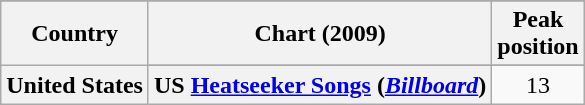<table class="wikitable sortable plainrowheaders" style="text-align:center;">
<tr>
</tr>
<tr>
<th scope="col">Country</th>
<th scope="col">Chart (2009)</th>
<th scope="col">Peak<br>position</th>
</tr>
<tr>
<th scope="row" rowspan=2>United States<br></th>
</tr>
<tr>
<th scope="row">US <a href='#'>Heatseeker Songs</a> (<em><a href='#'>Billboard</a></em>)</th>
<td>13</td>
</tr>
</table>
